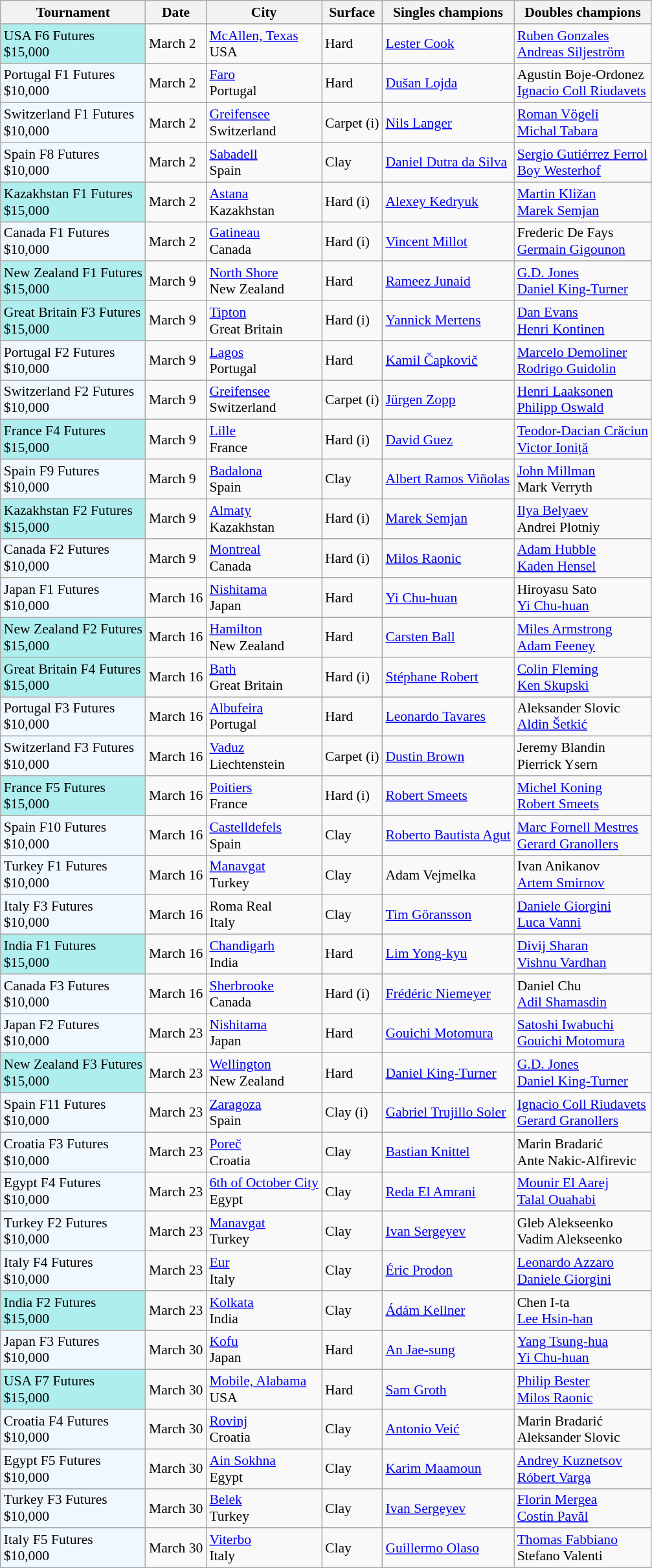<table class="sortable wikitable" style="font-size:90%">
<tr>
<th>Tournament</th>
<th>Date</th>
<th>City</th>
<th>Surface</th>
<th>Singles champions</th>
<th>Doubles champions</th>
</tr>
<tr>
<td style="background:#afeeee;">USA F6 Futures<br>$15,000</td>
<td>March 2</td>
<td><a href='#'>McAllen, Texas</a><br>USA</td>
<td>Hard</td>
<td> <a href='#'>Lester Cook</a></td>
<td> <a href='#'>Ruben Gonzales</a><br> <a href='#'>Andreas Siljeström</a></td>
</tr>
<tr>
<td style="background:#f0f8ff;">Portugal F1 Futures<br>$10,000</td>
<td>March 2</td>
<td><a href='#'>Faro</a><br>Portugal</td>
<td>Hard</td>
<td> <a href='#'>Dušan Lojda</a></td>
<td> Agustin Boje-Ordonez<br> <a href='#'>Ignacio Coll Riudavets</a></td>
</tr>
<tr>
<td style="background:#f0f8ff;">Switzerland F1 Futures<br>$10,000</td>
<td>March 2</td>
<td><a href='#'>Greifensee</a><br>Switzerland</td>
<td>Carpet (i)</td>
<td> <a href='#'>Nils Langer</a></td>
<td> <a href='#'>Roman Vögeli</a><br> <a href='#'>Michal Tabara</a></td>
</tr>
<tr>
<td style="background:#f0f8ff;">Spain F8 Futures<br>$10,000</td>
<td>March 2</td>
<td><a href='#'>Sabadell</a><br>Spain</td>
<td>Clay</td>
<td> <a href='#'>Daniel Dutra da Silva</a></td>
<td> <a href='#'>Sergio Gutiérrez Ferrol</a><br> <a href='#'>Boy Westerhof</a></td>
</tr>
<tr>
<td style="background:#afeeee;">Kazakhstan F1 Futures<br>$15,000</td>
<td>March 2</td>
<td><a href='#'>Astana</a><br>Kazakhstan</td>
<td>Hard (i)</td>
<td> <a href='#'>Alexey Kedryuk</a></td>
<td> <a href='#'>Martin Kližan</a><br> <a href='#'>Marek Semjan</a></td>
</tr>
<tr>
<td style="background:#f0f8ff;">Canada F1 Futures<br>$10,000</td>
<td>March 2</td>
<td><a href='#'>Gatineau</a><br>Canada</td>
<td>Hard (i)</td>
<td> <a href='#'>Vincent Millot</a></td>
<td> Frederic De Fays<br> <a href='#'>Germain Gigounon</a></td>
</tr>
<tr>
<td style="background:#afeeee;">New Zealand F1 Futures<br>$15,000</td>
<td>March 9</td>
<td><a href='#'>North Shore</a><br>New Zealand</td>
<td>Hard</td>
<td> <a href='#'>Rameez Junaid</a></td>
<td> <a href='#'>G.D. Jones</a><br> <a href='#'>Daniel King-Turner</a></td>
</tr>
<tr>
<td style="background:#afeeee;">Great Britain F3 Futures<br>$15,000</td>
<td>March 9</td>
<td><a href='#'>Tipton</a><br>Great Britain</td>
<td>Hard (i)</td>
<td> <a href='#'>Yannick Mertens</a></td>
<td> <a href='#'>Dan Evans</a><br> <a href='#'>Henri Kontinen</a></td>
</tr>
<tr>
<td style="background:#f0f8ff;">Portugal F2 Futures<br>$10,000</td>
<td>March 9</td>
<td><a href='#'>Lagos</a><br>Portugal</td>
<td>Hard</td>
<td> <a href='#'>Kamil Čapkovič</a></td>
<td> <a href='#'>Marcelo Demoliner</a><br> <a href='#'>Rodrigo Guidolin</a></td>
</tr>
<tr>
<td style="background:#f0f8ff;">Switzerland F2 Futures<br>$10,000</td>
<td>March 9</td>
<td><a href='#'>Greifensee</a><br>Switzerland</td>
<td>Carpet (i)</td>
<td> <a href='#'>Jürgen Zopp</a></td>
<td> <a href='#'>Henri Laaksonen</a><br> <a href='#'>Philipp Oswald</a></td>
</tr>
<tr>
<td style="background:#afeeee;">France F4 Futures<br>$15,000</td>
<td>March 9</td>
<td><a href='#'>Lille</a><br>France</td>
<td>Hard (i)</td>
<td> <a href='#'>David Guez</a></td>
<td> <a href='#'>Teodor-Dacian Crăciun</a><br> <a href='#'>Victor Ioniță</a></td>
</tr>
<tr>
<td style="background:#f0f8ff;">Spain F9 Futures<br>$10,000</td>
<td>March 9</td>
<td><a href='#'>Badalona</a><br>Spain</td>
<td>Clay</td>
<td> <a href='#'>Albert Ramos Viñolas</a></td>
<td> <a href='#'>John Millman</a><br> Mark Verryth</td>
</tr>
<tr>
<td style="background:#afeeee;">Kazakhstan F2 Futures<br>$15,000</td>
<td>March 9</td>
<td><a href='#'>Almaty</a><br>Kazakhstan</td>
<td>Hard (i)</td>
<td> <a href='#'>Marek Semjan</a></td>
<td> <a href='#'>Ilya Belyaev</a><br> Andrei Plotniy</td>
</tr>
<tr>
<td style="background:#f0f8ff;">Canada F2 Futures<br>$10,000</td>
<td>March 9</td>
<td><a href='#'>Montreal</a><br>Canada</td>
<td>Hard (i)</td>
<td> <a href='#'>Milos Raonic</a></td>
<td> <a href='#'>Adam Hubble</a><br> <a href='#'>Kaden Hensel</a></td>
</tr>
<tr>
<td style="background:#f0f8ff;">Japan F1 Futures<br>$10,000</td>
<td>March 16</td>
<td><a href='#'>Nishitama</a><br>Japan</td>
<td>Hard</td>
<td> <a href='#'>Yi Chu-huan</a></td>
<td> Hiroyasu Sato<br> <a href='#'>Yi Chu-huan</a></td>
</tr>
<tr>
<td style="background:#afeeee;">New Zealand F2 Futures<br>$15,000</td>
<td>March 16</td>
<td><a href='#'>Hamilton</a><br>New Zealand</td>
<td>Hard</td>
<td> <a href='#'>Carsten Ball</a></td>
<td> <a href='#'>Miles Armstrong</a><br> <a href='#'>Adam Feeney</a></td>
</tr>
<tr>
<td style="background:#afeeee;">Great Britain F4 Futures<br>$15,000</td>
<td>March 16</td>
<td><a href='#'>Bath</a><br>Great Britain</td>
<td>Hard (i)</td>
<td> <a href='#'>Stéphane Robert</a></td>
<td> <a href='#'>Colin Fleming</a><br> <a href='#'>Ken Skupski</a></td>
</tr>
<tr>
<td style="background:#f0f8ff;">Portugal F3 Futures<br>$10,000</td>
<td>March 16</td>
<td><a href='#'>Albufeira</a><br>Portugal</td>
<td>Hard</td>
<td> <a href='#'>Leonardo Tavares</a></td>
<td> Aleksander Slovic<br> <a href='#'>Aldin Šetkić</a></td>
</tr>
<tr>
<td style="background:#f0f8ff;">Switzerland F3 Futures<br>$10,000</td>
<td>March 16</td>
<td><a href='#'>Vaduz</a><br>Liechtenstein</td>
<td>Carpet (i)</td>
<td> <a href='#'>Dustin Brown</a></td>
<td> Jeremy Blandin<br> Pierrick Ysern</td>
</tr>
<tr>
<td style="background:#afeeee;">France F5 Futures<br>$15,000</td>
<td>March 16</td>
<td><a href='#'>Poitiers</a><br>France</td>
<td>Hard (i)</td>
<td> <a href='#'>Robert Smeets</a></td>
<td> <a href='#'>Michel Koning</a><br> <a href='#'>Robert Smeets</a></td>
</tr>
<tr>
<td style="background:#f0f8ff;">Spain F10 Futures<br>$10,000</td>
<td>March 16</td>
<td><a href='#'>Castelldefels</a><br>Spain</td>
<td>Clay</td>
<td> <a href='#'>Roberto Bautista Agut</a></td>
<td> <a href='#'>Marc Fornell Mestres</a><br> <a href='#'>Gerard Granollers</a></td>
</tr>
<tr>
<td style="background:#f0f8ff;">Turkey F1 Futures<br>$10,000</td>
<td>March 16</td>
<td><a href='#'>Manavgat</a><br>Turkey</td>
<td>Clay</td>
<td> Adam Vejmelka</td>
<td> Ivan Anikanov<br> <a href='#'>Artem Smirnov</a></td>
</tr>
<tr>
<td style="background:#f0f8ff;">Italy F3 Futures<br>$10,000</td>
<td>March 16</td>
<td>Roma Real<br>Italy</td>
<td>Clay</td>
<td> <a href='#'>Tim Göransson</a></td>
<td> <a href='#'>Daniele Giorgini</a><br> <a href='#'>Luca Vanni</a></td>
</tr>
<tr>
<td style="background:#afeeee;">India F1 Futures<br>$15,000</td>
<td>March 16</td>
<td><a href='#'>Chandigarh</a><br>India</td>
<td>Hard</td>
<td> <a href='#'>Lim Yong-kyu</a></td>
<td> <a href='#'>Divij Sharan</a><br> <a href='#'>Vishnu Vardhan</a></td>
</tr>
<tr>
<td style="background:#f0f8ff;">Canada F3 Futures<br>$10,000</td>
<td>March 16</td>
<td><a href='#'>Sherbrooke</a><br>Canada</td>
<td>Hard (i)</td>
<td> <a href='#'>Frédéric Niemeyer</a></td>
<td> Daniel Chu<br> <a href='#'>Adil Shamasdin</a></td>
</tr>
<tr>
<td style="background:#f0f8ff;">Japan F2 Futures<br>$10,000</td>
<td>March 23</td>
<td><a href='#'>Nishitama</a><br>Japan</td>
<td>Hard</td>
<td> <a href='#'>Gouichi Motomura</a></td>
<td> <a href='#'>Satoshi Iwabuchi</a><br> <a href='#'>Gouichi Motomura</a></td>
</tr>
<tr>
<td style="background:#afeeee;">New Zealand F3 Futures<br>$15,000</td>
<td>March 23</td>
<td><a href='#'>Wellington</a><br>New Zealand</td>
<td>Hard</td>
<td> <a href='#'>Daniel King-Turner</a></td>
<td> <a href='#'>G.D. Jones</a><br> <a href='#'>Daniel King-Turner</a></td>
</tr>
<tr>
<td style="background:#f0f8ff;">Spain F11 Futures<br>$10,000</td>
<td>March 23</td>
<td><a href='#'>Zaragoza</a><br>Spain</td>
<td>Clay (i)</td>
<td> <a href='#'>Gabriel Trujillo Soler</a></td>
<td> <a href='#'>Ignacio Coll Riudavets</a><br> <a href='#'>Gerard Granollers</a></td>
</tr>
<tr>
<td style="background:#f0f8ff;">Croatia F3 Futures<br>$10,000</td>
<td>March 23</td>
<td><a href='#'>Poreč</a><br>Croatia</td>
<td>Clay</td>
<td> <a href='#'>Bastian Knittel</a></td>
<td> Marin Bradarić<br> Ante Nakic-Alfirevic</td>
</tr>
<tr>
<td style="background:#f0f8ff;">Egypt F4 Futures<br>$10,000</td>
<td>March 23</td>
<td><a href='#'>6th of October City</a><br>Egypt</td>
<td>Clay</td>
<td> <a href='#'>Reda El Amrani</a></td>
<td> <a href='#'>Mounir El Aarej</a><br> <a href='#'>Talal Ouahabi</a></td>
</tr>
<tr>
<td style="background:#f0f8ff;">Turkey F2 Futures<br>$10,000</td>
<td>March 23</td>
<td><a href='#'>Manavgat</a><br>Turkey</td>
<td>Clay</td>
<td> <a href='#'>Ivan Sergeyev</a></td>
<td> Gleb Alekseenko<br> Vadim Alekseenko</td>
</tr>
<tr>
<td style="background:#f0f8ff;">Italy F4 Futures<br>$10,000</td>
<td>March 23</td>
<td><a href='#'>Eur</a><br>Italy</td>
<td>Clay</td>
<td> <a href='#'>Éric Prodon</a></td>
<td> <a href='#'>Leonardo Azzaro</a><br> <a href='#'>Daniele Giorgini</a></td>
</tr>
<tr>
<td style="background:#afeeee;">India F2 Futures<br>$15,000</td>
<td>March 23</td>
<td><a href='#'>Kolkata</a><br>India</td>
<td>Clay</td>
<td> <a href='#'>Ádám Kellner</a></td>
<td> Chen I-ta<br> <a href='#'>Lee Hsin-han</a></td>
</tr>
<tr>
<td style="background:#f0f8ff;">Japan F3 Futures<br>$10,000</td>
<td>March 30</td>
<td><a href='#'>Kofu</a><br>Japan</td>
<td>Hard</td>
<td> <a href='#'>An Jae-sung</a></td>
<td> <a href='#'>Yang Tsung-hua</a><br> <a href='#'>Yi Chu-huan</a></td>
</tr>
<tr>
<td style="background:#afeeee;">USA F7 Futures<br>$15,000</td>
<td>March 30</td>
<td><a href='#'>Mobile, Alabama</a><br>USA</td>
<td>Hard</td>
<td> <a href='#'>Sam Groth</a></td>
<td> <a href='#'>Philip Bester</a><br> <a href='#'>Milos Raonic</a></td>
</tr>
<tr>
<td style="background:#f0f8ff;">Croatia F4 Futures<br>$10,000</td>
<td>March 30</td>
<td><a href='#'>Rovinj</a><br>Croatia</td>
<td>Clay</td>
<td> <a href='#'>Antonio Veić</a></td>
<td> Marin Bradarić<br> Aleksander Slovic</td>
</tr>
<tr>
<td style="background:#f0f8ff;">Egypt F5 Futures<br>$10,000</td>
<td>March 30</td>
<td><a href='#'>Ain Sokhna</a><br>Egypt</td>
<td>Clay</td>
<td> <a href='#'>Karim Maamoun</a></td>
<td> <a href='#'>Andrey Kuznetsov</a><br> <a href='#'>Róbert Varga</a></td>
</tr>
<tr>
<td style="background:#f0f8ff;">Turkey F3 Futures<br>$10,000</td>
<td>March 30</td>
<td><a href='#'>Belek</a><br>Turkey</td>
<td>Clay</td>
<td> <a href='#'>Ivan Sergeyev</a></td>
<td> <a href='#'>Florin Mergea</a><br> <a href='#'>Costin Pavăl</a></td>
</tr>
<tr>
<td style="background:#f0f8ff;">Italy F5 Futures<br>$10,000</td>
<td>March 30</td>
<td><a href='#'>Viterbo</a><br>Italy</td>
<td>Clay</td>
<td> <a href='#'>Guillermo Olaso</a></td>
<td> <a href='#'>Thomas Fabbiano</a><br> Stefano Valenti</td>
</tr>
</table>
